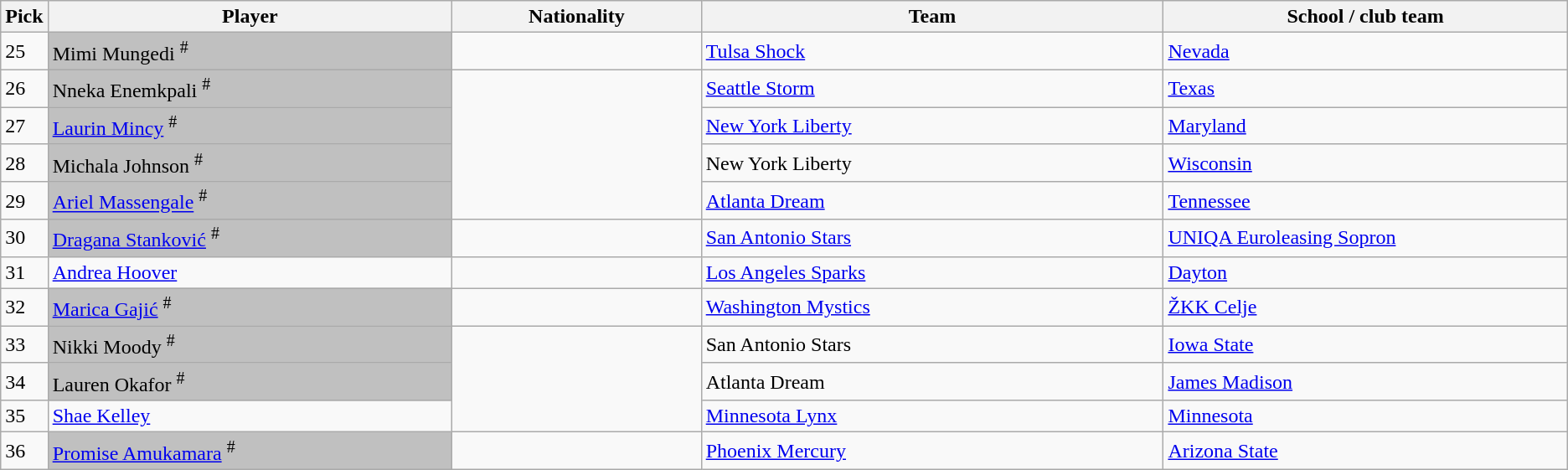<table class="wikitable sortable">
<tr>
<th width=30>Pick</th>
<th width=333>Player</th>
<th width=200>Nationality</th>
<th width=383>Team</th>
<th width=333>School / club team</th>
</tr>
<tr>
<td>25</td>
<td bgcolor=#C0C0C0>Mimi Mungedi <sup>#</sup></td>
<td></td>
<td><a href='#'>Tulsa Shock</a></td>
<td><a href='#'>Nevada</a></td>
</tr>
<tr>
<td>26</td>
<td bgcolor=#C0C0C0>Nneka Enemkpali <sup>#</sup></td>
<td rowspan=4></td>
<td><a href='#'>Seattle Storm</a></td>
<td><a href='#'>Texas</a></td>
</tr>
<tr>
<td>27</td>
<td bgcolor=#C0C0C0><a href='#'>Laurin Mincy</a> <sup>#</sup></td>
<td><a href='#'>New York Liberty</a> </td>
<td><a href='#'>Maryland</a></td>
</tr>
<tr>
<td>28</td>
<td bgcolor=#C0C0C0>Michala Johnson <sup>#</sup></td>
<td>New York Liberty </td>
<td><a href='#'>Wisconsin</a></td>
</tr>
<tr>
<td>29</td>
<td bgcolor=#C0C0C0><a href='#'>Ariel Massengale</a> <sup>#</sup></td>
<td><a href='#'>Atlanta Dream</a></td>
<td><a href='#'>Tennessee</a></td>
</tr>
<tr>
<td>30</td>
<td bgcolor=#C0C0C0><a href='#'>Dragana Stanković</a> <sup>#</sup></td>
<td></td>
<td><a href='#'>San Antonio Stars</a> </td>
<td><a href='#'>UNIQA Euroleasing Sopron</a> </td>
</tr>
<tr>
<td>31</td>
<td><a href='#'>Andrea Hoover</a></td>
<td></td>
<td><a href='#'>Los Angeles Sparks</a></td>
<td><a href='#'>Dayton</a></td>
</tr>
<tr>
<td>32</td>
<td bgcolor=#C0C0C0><a href='#'>Marica Gajić</a> <sup>#</sup></td>
<td></td>
<td><a href='#'>Washington Mystics</a></td>
<td><a href='#'>ŽKK Celje</a> </td>
</tr>
<tr>
<td>33</td>
<td bgcolor=#C0C0C0>Nikki Moody <sup>#</sup></td>
<td rowspan=3></td>
<td>San Antonio Stars</td>
<td><a href='#'>Iowa State</a></td>
</tr>
<tr>
<td>34</td>
<td bgcolor=#C0C0C0>Lauren Okafor <sup>#</sup></td>
<td>Atlanta Dream</td>
<td><a href='#'>James Madison</a></td>
</tr>
<tr>
<td>35</td>
<td><a href='#'>Shae Kelley</a></td>
<td><a href='#'>Minnesota Lynx</a> </td>
<td><a href='#'>Minnesota</a></td>
</tr>
<tr>
<td>36</td>
<td bgcolor=#C0C0C0><a href='#'>Promise Amukamara</a> <sup>#</sup></td>
<td></td>
<td><a href='#'>Phoenix Mercury</a></td>
<td><a href='#'>Arizona State</a></td>
</tr>
</table>
